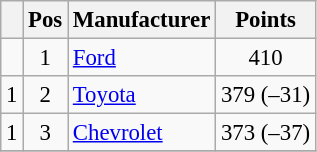<table class="wikitable" style="font-size: 95%">
<tr>
<th></th>
<th>Pos</th>
<th>Manufacturer</th>
<th>Points</th>
</tr>
<tr>
<td align="left"></td>
<td style="text-align:center;">1</td>
<td><a href='#'>Ford</a></td>
<td style="text-align:center;">410</td>
</tr>
<tr>
<td align="left"> 1</td>
<td style="text-align:center;">2</td>
<td><a href='#'>Toyota</a></td>
<td style="text-align:center;">379 (–31)</td>
</tr>
<tr>
<td align="left"> 1</td>
<td style="text-align:center;">3</td>
<td><a href='#'>Chevrolet</a></td>
<td style="text-align:center;">373 (–37)</td>
</tr>
<tr class="sortbottom">
</tr>
</table>
